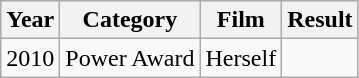<table class="wikitable">
<tr>
<th>Year</th>
<th>Category</th>
<th>Film</th>
<th>Result</th>
</tr>
<tr>
<td>2010</td>
<td>Power Award</td>
<td>Herself</td>
<td></td>
</tr>
</table>
